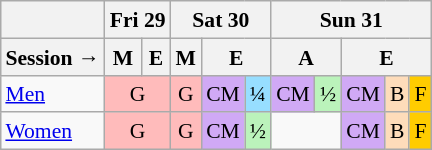<table class="wikitable" style="margin:0.5em auto; font-size:90%; line-height:1.25em; text-align:center;">
<tr style="text-align:center;">
<th></th>
<th colspan=2>Fri 29</th>
<th colspan=3>Sat 30</th>
<th colspan=5>Sun 31</th>
</tr>
<tr>
<th>Session →</th>
<th>M</th>
<th>E</th>
<th>M</th>
<th colspan=2>E</th>
<th colspan=2>A</th>
<th colspan=3>E</th>
</tr>
<tr>
<td style="text-align:left;"><a href='#'>Men</a></td>
<td colspan="2" style="background:#FFBBBB;">G</td>
<td style="background:#FFBBBB;">G</td>
<td style="background:#D0A9F5;">CM</td>
<td style="background:#97DEFF;">¼</td>
<td style="background:#D0A9F5;">CM</td>
<td style="background:#BBF3BB;">½</td>
<td style="background:#D0A9F5;">CM</td>
<td style="background:#FEDCBA;">B</td>
<td style="background:#FFCC00;">F</td>
</tr>
<tr>
<td style="text-align:left;"><a href='#'>Women</a></td>
<td colspan="2" style="background:#FFBBBB;">G</td>
<td style="background:#FFBBBB;">G</td>
<td style="background:#D0A9F5;">CM</td>
<td style="background:#BBF3BB;">½</td>
<td colspan=2></td>
<td style="background:#D0A9F5;">CM</td>
<td style="background:#FEDCBA;">B</td>
<td style="background:#FFCC00;">F</td>
</tr>
</table>
